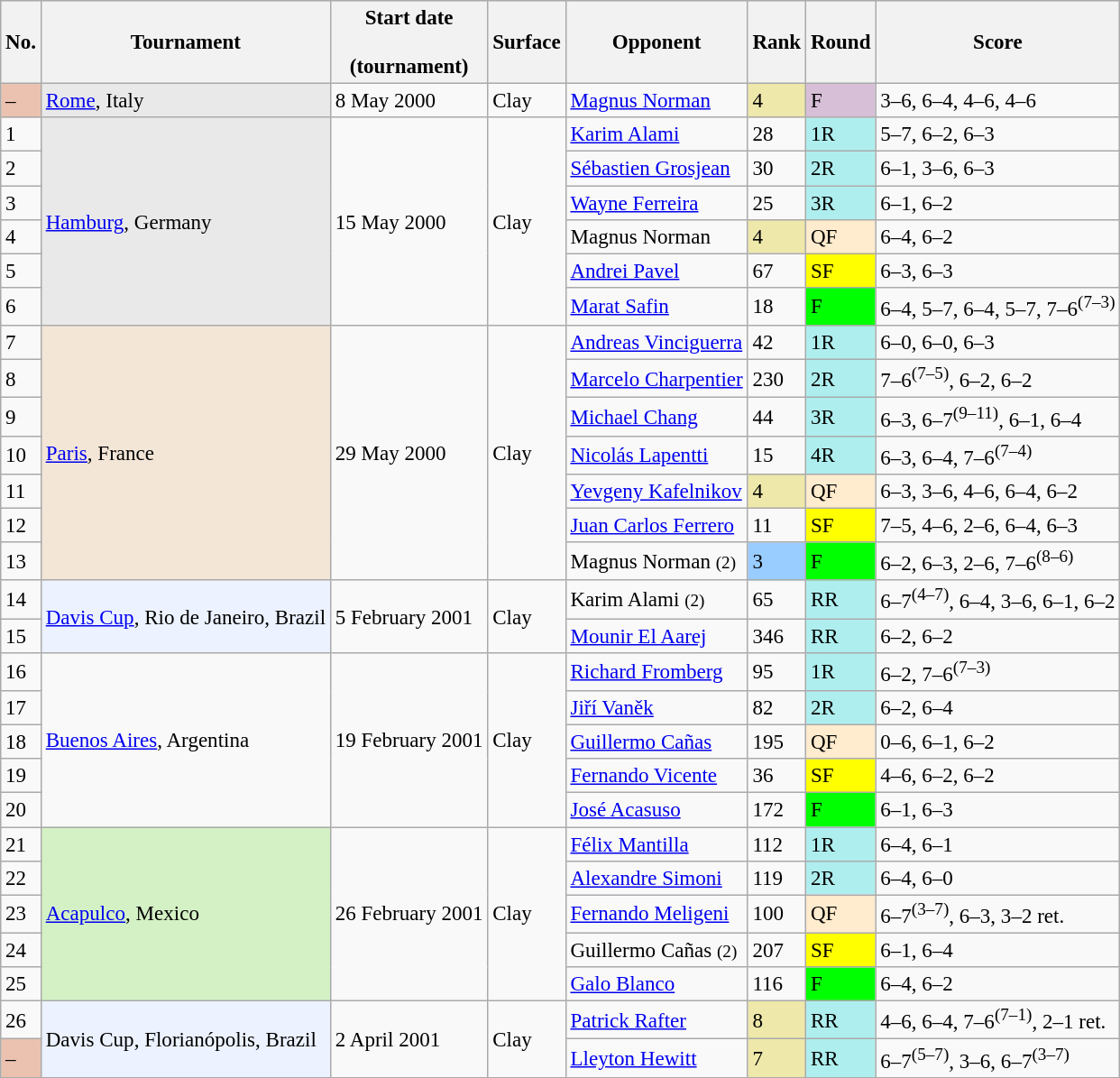<table class="wikitable" style="font-size:96%">
<tr>
<th>No.</th>
<th>Tournament</th>
<th>Start date<br><br>(tournament)</th>
<th>Surface</th>
<th>Opponent</th>
<th>Rank</th>
<th>Round</th>
<th>Score</th>
</tr>
<tr>
<td bgcolor="EBC2AF">–</td>
<td bgcolor="#e9e9e9"><a href='#'>Rome</a>, Italy</td>
<td>8 May 2000</td>
<td>Clay</td>
<td> <a href='#'>Magnus Norman</a></td>
<td bgcolor="EEE8AA">4</td>
<td bgcolor="thistle">F</td>
<td>3–6, 6–4, 4–6, 4–6</td>
</tr>
<tr>
<td>1</td>
<td rowspan="6" bgcolor="#e9e9e9"><a href='#'>Hamburg</a>, Germany</td>
<td rowspan="6">15 May 2000</td>
<td rowspan="6">Clay</td>
<td> <a href='#'>Karim Alami</a></td>
<td>28</td>
<td bgcolor="afeeee">1R</td>
<td>5–7, 6–2, 6–3</td>
</tr>
<tr>
<td>2</td>
<td> <a href='#'>Sébastien Grosjean</a></td>
<td>30</td>
<td bgcolor="afeeee">2R</td>
<td>6–1, 3–6, 6–3</td>
</tr>
<tr>
<td>3</td>
<td> <a href='#'>Wayne Ferreira</a></td>
<td>25</td>
<td bgcolor="afeeee">3R</td>
<td>6–1, 6–2</td>
</tr>
<tr>
<td>4</td>
<td> Magnus Norman</td>
<td bgcolor="EEE8AA">4</td>
<td bgcolor="#ffebcd">QF</td>
<td>6–4, 6–2</td>
</tr>
<tr>
<td>5</td>
<td> <a href='#'>Andrei Pavel</a></td>
<td>67</td>
<td bgcolor="yellow">SF</td>
<td>6–3, 6–3</td>
</tr>
<tr>
<td>6</td>
<td> <a href='#'>Marat Safin</a></td>
<td>18</td>
<td bgcolor="lime">F</td>
<td>6–4, 5–7, 6–4, 5–7, 7–6<sup>(7–3)</sup></td>
</tr>
<tr>
<td>7</td>
<td rowspan="7" bgcolor="#f3e6d7"><a href='#'>Paris</a>, France</td>
<td rowspan="7">29 May 2000</td>
<td rowspan="7">Clay</td>
<td> <a href='#'>Andreas Vinciguerra</a></td>
<td>42</td>
<td bgcolor="afeeee">1R</td>
<td>6–0, 6–0, 6–3</td>
</tr>
<tr>
<td>8</td>
<td> <a href='#'>Marcelo Charpentier</a></td>
<td>230</td>
<td bgcolor="afeeee">2R</td>
<td>7–6<sup>(7–5)</sup>, 6–2, 6–2</td>
</tr>
<tr>
<td>9</td>
<td> <a href='#'>Michael Chang</a></td>
<td>44</td>
<td bgcolor="afeeee">3R</td>
<td>6–3, 6–7<sup>(9–11)</sup>, 6–1, 6–4</td>
</tr>
<tr>
<td>10</td>
<td> <a href='#'>Nicolás Lapentti</a></td>
<td>15</td>
<td bgcolor="afeeee">4R</td>
<td>6–3, 6–4, 7–6<sup>(7–4)</sup></td>
</tr>
<tr>
<td>11</td>
<td> <a href='#'>Yevgeny Kafelnikov</a></td>
<td bgcolor="EEE8AA">4</td>
<td bgcolor="#ffebcd">QF</td>
<td>6–3, 3–6, 4–6, 6–4, 6–2</td>
</tr>
<tr>
<td>12</td>
<td> <a href='#'>Juan Carlos Ferrero</a></td>
<td>11</td>
<td bgcolor="yellow">SF</td>
<td>7–5, 4–6, 2–6, 6–4, 6–3</td>
</tr>
<tr>
<td>13</td>
<td> Magnus Norman <small>(2)</small></td>
<td bgcolor="#9cf">3</td>
<td bgcolor="lime">F</td>
<td>6–2, 6–3, 2–6, 7–6<sup>(8–6)</sup></td>
</tr>
<tr>
<td>14</td>
<td rowspan="2" bgcolor="#ecf2ff"><a href='#'>Davis Cup</a>, Rio de Janeiro, Brazil</td>
<td rowspan="2">5 February 2001</td>
<td rowspan="2">Clay</td>
<td> Karim Alami <small>(2)</small></td>
<td>65</td>
<td bgcolor="afeeee">RR</td>
<td>6–7<sup>(4–7)</sup>, 6–4, 3–6, 6–1, 6–2</td>
</tr>
<tr>
<td>15</td>
<td> <a href='#'>Mounir El Aarej</a></td>
<td>346</td>
<td bgcolor="afeeee">RR</td>
<td>6–2, 6–2</td>
</tr>
<tr>
<td>16</td>
<td rowspan="5"><a href='#'>Buenos Aires</a>, Argentina</td>
<td rowspan="5">19 February 2001</td>
<td rowspan="5">Clay</td>
<td> <a href='#'>Richard Fromberg</a></td>
<td>95</td>
<td bgcolor="afeeee">1R</td>
<td>6–2, 7–6<sup>(7–3)</sup></td>
</tr>
<tr>
<td>17</td>
<td> <a href='#'>Jiří Vaněk</a></td>
<td>82</td>
<td bgcolor="afeeee">2R</td>
<td>6–2, 6–4</td>
</tr>
<tr>
<td>18</td>
<td> <a href='#'>Guillermo Cañas</a></td>
<td>195</td>
<td bgcolor="#ffebcd">QF</td>
<td>0–6, 6–1, 6–2</td>
</tr>
<tr>
<td>19</td>
<td> <a href='#'>Fernando Vicente</a></td>
<td>36</td>
<td bgcolor="yellow">SF</td>
<td>4–6, 6–2, 6–2</td>
</tr>
<tr>
<td>20</td>
<td> <a href='#'>José Acasuso</a></td>
<td>172</td>
<td bgcolor="lime">F</td>
<td>6–1, 6–3</td>
</tr>
<tr>
<td>21</td>
<td rowspan="5" bgcolor="#d4f1c5"><a href='#'>Acapulco</a>, Mexico</td>
<td rowspan="5">26 February 2001</td>
<td rowspan="5">Clay</td>
<td> <a href='#'>Félix Mantilla</a></td>
<td>112</td>
<td bgcolor="afeeee">1R</td>
<td>6–4, 6–1</td>
</tr>
<tr>
<td>22</td>
<td> <a href='#'>Alexandre Simoni</a></td>
<td>119</td>
<td bgcolor="afeeee">2R</td>
<td>6–4, 6–0</td>
</tr>
<tr>
<td>23</td>
<td> <a href='#'>Fernando Meligeni</a></td>
<td>100</td>
<td bgcolor="#ffebcd">QF</td>
<td>6–7<sup>(3–7)</sup>, 6–3, 3–2 ret.</td>
</tr>
<tr>
<td>24</td>
<td> Guillermo Cañas <small>(2)</small></td>
<td>207</td>
<td bgcolor="yellow">SF</td>
<td>6–1, 6–4</td>
</tr>
<tr>
<td>25</td>
<td> <a href='#'>Galo Blanco</a></td>
<td>116</td>
<td bgcolor="lime">F</td>
<td>6–4, 6–2</td>
</tr>
<tr>
<td>26</td>
<td rowspan="2" bgcolor="#ecf2ff">Davis Cup, Florianópolis, Brazil</td>
<td rowspan="2">2 April 2001</td>
<td rowspan="2">Clay</td>
<td> <a href='#'>Patrick Rafter</a></td>
<td bgcolor="EEE8AA">8</td>
<td bgcolor="afeeee">RR</td>
<td>4–6, 6–4, 7–6<sup>(7–1)</sup>, 2–1 ret.</td>
</tr>
<tr>
<td bgcolor="EBC2AF">–</td>
<td> <a href='#'>Lleyton Hewitt</a></td>
<td bgcolor="EEE8AA">7</td>
<td bgcolor="afeeee">RR</td>
<td>6–7<sup>(5–7)</sup>, 3–6, 6–7<sup>(3–7)</sup></td>
</tr>
</table>
